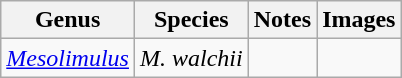<table class="wikitable">
<tr>
<th>Genus</th>
<th>Species</th>
<th>Notes</th>
<th>Images</th>
</tr>
<tr>
<td><em><a href='#'>Mesolimulus</a></em></td>
<td><em>M. walchii</em></td>
<td></td>
<td></td>
</tr>
</table>
